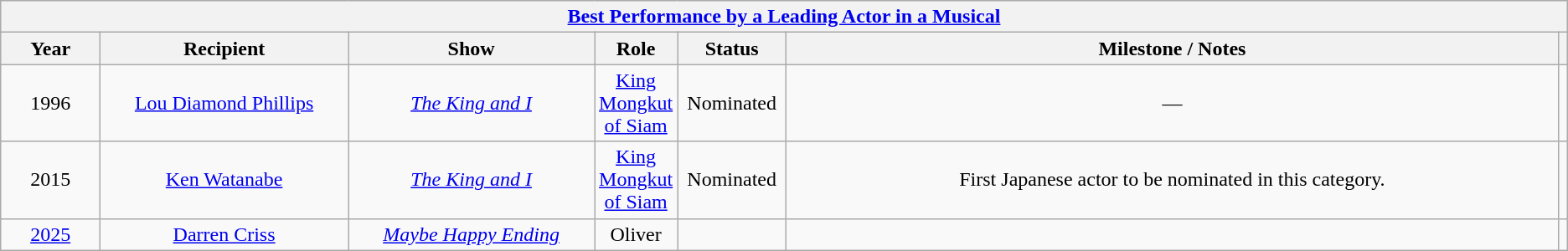<table class="wikitable sortable mw-collapsible" style="text-align: center">
<tr>
<th colspan="7" style="text-align:center;"><strong><a href='#'>Best Performance by a Leading Actor in a Musical</a></strong></th>
</tr>
<tr style="background:#ebft5ff;">
<th style="width:075px;">Year</th>
<th style="width:200px;">Recipient</th>
<th style="width:200px;">Show</th>
<th>Role</th>
<th style="width:080px;">Status</th>
<th style="width:650px;">Milestone / Notes</th>
<th></th>
</tr>
<tr>
<td>1996</td>
<td><a href='#'>Lou Diamond Phillips</a></td>
<td><em><a href='#'>The King and I</a></em></td>
<td><a href='#'>King Mongkut of Siam</a></td>
<td>Nominated</td>
<td>—</td>
<td></td>
</tr>
<tr>
<td>2015</td>
<td><a href='#'>Ken Watanabe</a></td>
<td><em><a href='#'>The King and I</a></em></td>
<td><a href='#'>King Mongkut of Siam</a></td>
<td>Nominated</td>
<td>First Japanese actor to be nominated in this category.</td>
<td></td>
</tr>
<tr>
<td><a href='#'>2025</a></td>
<td><a href='#'>Darren Criss</a></td>
<td><a href='#'><em>Maybe Happy Ending</em></a></td>
<td>Oliver</td>
<td></td>
<td></td>
<td></td>
</tr>
</table>
